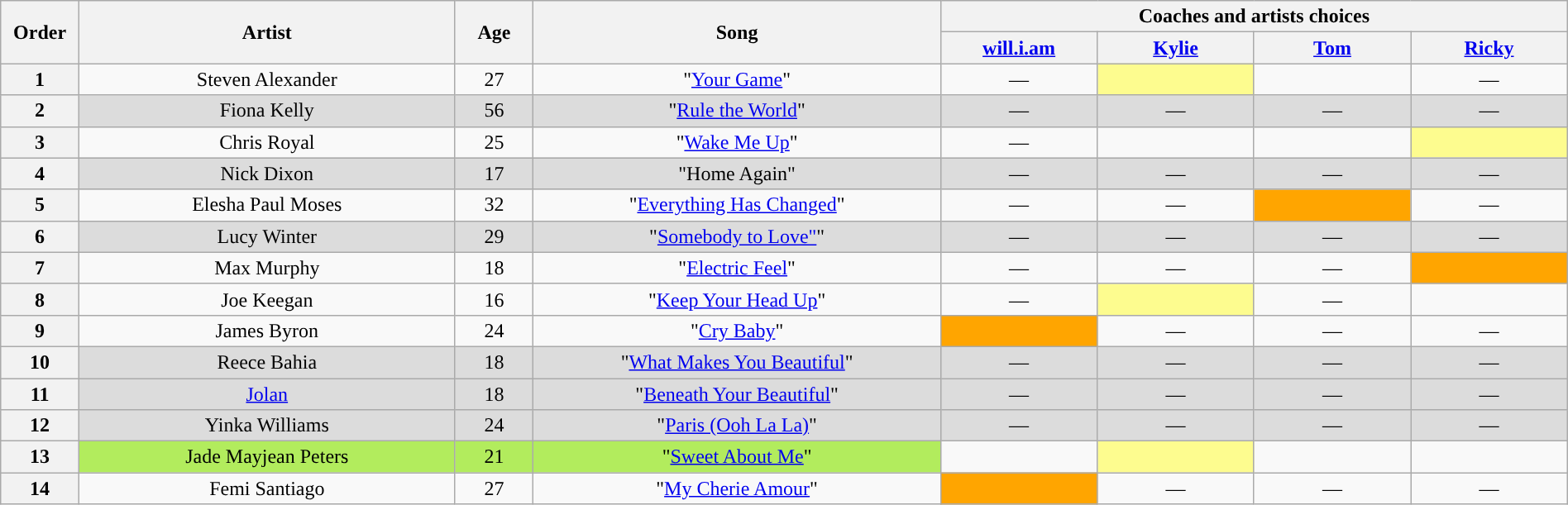<table class="wikitable" style="text-align:center; width:100%;">
<tr>
<th scope="col" rowspan="2" style="width:05%;">Order</th>
<th scope="col" rowspan="2" style="width:24%;">Artist</th>
<th scope="col" rowspan="2" style="width:05%;">Age</th>
<th scope="col" rowspan="2" style="width:26%;">Song</th>
<th colspan="4" style="width:40%;">Coaches and artists choices</th>
</tr>
<tr>
<th style="width:10%;"><a href='#'>will.i.am</a></th>
<th style="width:10%;"><a href='#'>Kylie</a></th>
<th style="width:10%;"><a href='#'>Tom</a></th>
<th style="width:10%;"><a href='#'>Ricky</a></th>
</tr>
<tr>
<th scope="col">1</th>
<td>Steven Alexander</td>
<td>27</td>
<td>"<a href='#'>Your Game</a>"</td>
<td>—</td>
<td style="background:#fdfc8f;text-align:center;"><strong></strong></td>
<td><strong></strong></td>
<td>—</td>
</tr>
<tr style="background:#DCDCDC">
<th scope="col">2</th>
<td>Fiona Kelly</td>
<td>56</td>
<td>"<a href='#'>Rule the World</a>"</td>
<td>—</td>
<td>—</td>
<td>—</td>
<td>—</td>
</tr>
<tr>
<th scope="col">3</th>
<td>Chris Royal</td>
<td>25</td>
<td>"<a href='#'>Wake Me Up</a>"</td>
<td>—</td>
<td><strong></strong></td>
<td><strong></strong></td>
<td style="background:#fdfc8f;text-align:center;"><strong></strong></td>
</tr>
<tr style="background:#DCDCDC">
<th scope="col">4</th>
<td style="background:#DCDCDC; text-align:center;">Nick Dixon</td>
<td style="background:#DCDCDC; text-align:center;">17</td>
<td style="background:#DCDCDC; text-align:center;">"Home Again"</td>
<td>—</td>
<td>—</td>
<td>—</td>
<td>—</td>
</tr>
<tr>
<th scope="col">5</th>
<td>Elesha Paul Moses</td>
<td>32</td>
<td>"<a href='#'>Everything Has Changed</a>"</td>
<td>—</td>
<td>—</td>
<td style="background:orange;text-align:center;"><strong></strong></td>
<td>—</td>
</tr>
<tr style="background:#DCDCDC">
<th scope="col">6</th>
<td style="background:#DCDCDC; text-align:center;">Lucy Winter</td>
<td style="background:#DCDCDC; text-align:center;">29</td>
<td style="background:#DCDCDC; text-align:center;">"<a href='#'>Somebody to Love"</a>"</td>
<td>—</td>
<td>—</td>
<td>—</td>
<td>—</td>
</tr>
<tr>
<th scope="col">7</th>
<td>Max Murphy</td>
<td>18</td>
<td>"<a href='#'>Electric Feel</a>"</td>
<td>—</td>
<td>—</td>
<td>—</td>
<td style="background:orange;text-align:center;"><strong></strong></td>
</tr>
<tr>
<th scope="col">8</th>
<td>Joe Keegan</td>
<td>16</td>
<td>"<a href='#'>Keep Your Head Up</a>"</td>
<td>—</td>
<td style="background:#fdfc8f;text-align:center;"><strong></strong></td>
<td>—</td>
<td><strong></strong></td>
</tr>
<tr>
<th scope="col">9</th>
<td>James Byron</td>
<td>24</td>
<td>"<a href='#'>Cry Baby</a>"</td>
<td style="background:orange;text-align:center;"><strong></strong></td>
<td>—</td>
<td>—</td>
<td>—</td>
</tr>
<tr style="background:#DCDCDC">
<th scope="col">10</th>
<td style="background:#DCDCDC; text-align:center;">Reece Bahia</td>
<td style="background:#DCDCDC; text-align:center;">18</td>
<td style="background:#DCDCDC; text-align:center;">"<a href='#'>What Makes You Beautiful</a>"</td>
<td>—</td>
<td>—</td>
<td>—</td>
<td>—</td>
</tr>
<tr style="background:#DCDCDC">
<th scope="col">11</th>
<td style="background:#DCDCDC; text-align:center;"><a href='#'>Jolan</a></td>
<td style="background:#DCDCDC; text-align:center;">18</td>
<td style="background:#DCDCDC; text-align:center;">"<a href='#'>Beneath Your Beautiful</a>"</td>
<td>—</td>
<td>—</td>
<td>—</td>
<td>—</td>
</tr>
<tr style="background:#DCDCDC">
<th scope="col">12</th>
<td style="background:#DCDCDC; text-align:center;">Yinka Williams</td>
<td style="background:#DCDCDC; text-align:center;">24</td>
<td style="background:#DCDCDC; text-align:center;">"<a href='#'>Paris (Ooh La La)</a>"</td>
<td>—</td>
<td>—</td>
<td>—</td>
<td>—</td>
</tr>
<tr>
<th scope="col">13</th>
<td style="background-color:#B2EC5D;">Jade Mayjean Peters</td>
<td style="background-color:#B2EC5D;">21</td>
<td style="background-color:#B2EC5D;">"<a href='#'>Sweet About Me</a>"</td>
<td><strong></strong></td>
<td style="background:#fdfc8f;text-align:center;"><strong></strong></td>
<td><strong></strong></td>
<td><strong></strong></td>
</tr>
<tr>
<th scope="col">14</th>
<td>Femi Santiago</td>
<td>27</td>
<td>"<a href='#'>My Cherie Amour</a>"</td>
<td style="background:orange;text-align:center;"><strong></strong></td>
<td>—</td>
<td>—</td>
<td>—</td>
</tr>
</table>
